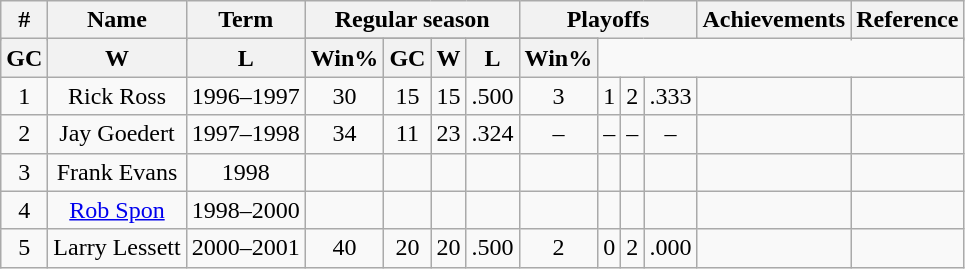<table class="wikitable" style="text-align:center">
<tr>
<th rowspan="2">#</th>
<th rowspan="2">Name</th>
<th rowspan="2">Term</th>
<th colspan="4">Regular season</th>
<th colspan="4">Playoffs</th>
<th rowspan="2">Achievements</th>
<th rowspan="2">Reference</th>
</tr>
<tr>
</tr>
<tr>
<th>GC</th>
<th>W</th>
<th>L</th>
<th>Win%</th>
<th>GC</th>
<th>W</th>
<th>L</th>
<th>Win%</th>
</tr>
<tr>
<td>1</td>
<td>Rick Ross</td>
<td>1996–1997</td>
<td>30</td>
<td>15</td>
<td>15</td>
<td>.500</td>
<td>3</td>
<td>1</td>
<td>2</td>
<td>.333</td>
<td></td>
<td></td>
</tr>
<tr>
<td>2</td>
<td>Jay Goedert</td>
<td>1997–1998</td>
<td>34</td>
<td>11</td>
<td>23</td>
<td>.324</td>
<td>–</td>
<td>–</td>
<td>–</td>
<td>–</td>
<td></td>
<td></td>
</tr>
<tr>
<td>3</td>
<td>Frank Evans</td>
<td>1998</td>
<td></td>
<td></td>
<td></td>
<td></td>
<td></td>
<td></td>
<td></td>
<td></td>
<td></td>
<td></td>
</tr>
<tr>
<td>4</td>
<td><a href='#'>Rob Spon</a></td>
<td>1998–2000</td>
<td></td>
<td></td>
<td></td>
<td></td>
<td></td>
<td></td>
<td></td>
<td></td>
<td></td>
<td></td>
</tr>
<tr>
<td>5</td>
<td>Larry Lessett</td>
<td>2000–2001</td>
<td>40</td>
<td>20</td>
<td>20</td>
<td>.500</td>
<td>2</td>
<td>0</td>
<td>2</td>
<td>.000</td>
<td></td>
<td></td>
</tr>
</table>
